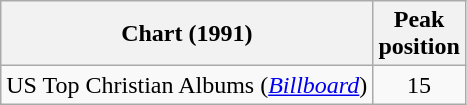<table class="wikitable">
<tr>
<th>Chart (1991)</th>
<th>Peak<br>position</th>
</tr>
<tr>
<td>US Top Christian Albums (<em><a href='#'>Billboard</a></em>)</td>
<td style="text-align:center;">15</td>
</tr>
</table>
